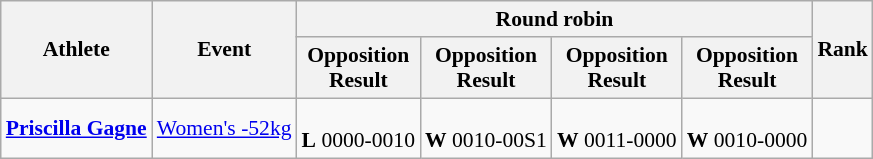<table class= wikitable style="font-size:90%">
<tr>
<th rowspan="2">Athlete</th>
<th rowspan="2">Event</th>
<th colspan="4">Round robin</th>
<th rowspan="2">Rank</th>
</tr>
<tr>
<th>Opposition<br>Result</th>
<th>Opposition<br>Result</th>
<th>Opposition<br>Result</th>
<th>Opposition<br>Result</th>
</tr>
<tr>
<td><strong><a href='#'>Priscilla Gagne</a></strong></td>
<td style="text-align:center;"><a href='#'>Women's -52kg</a></td>
<td style="text-align:center;"><br><strong>L</strong> 0000-0010</td>
<td style="text-align:center;"><br><strong>W</strong> 0010-00S1</td>
<td style="text-align:center;"><br><strong>W</strong> 0011-0000</td>
<td style="text-align:center;"><br><strong>W</strong> 0010-0000</td>
<td style="text-align:center;"></td>
</tr>
</table>
